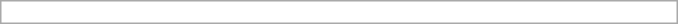<table style="border-spacing: 2px; border: 1px solid darkgray;">
<tr>
<th style="width: 140px;"></th>
<th style="width: 150px;"></th>
<th style="width: 130px;"></th>
</tr>
<tr>
<td></td>
<td></td>
<td></td>
<td></td>
<td></td>
<td></td>
<td></td>
</tr>
<tr style="text-align: center;">
<td></td>
<td></td>
<td></td>
</tr>
</table>
